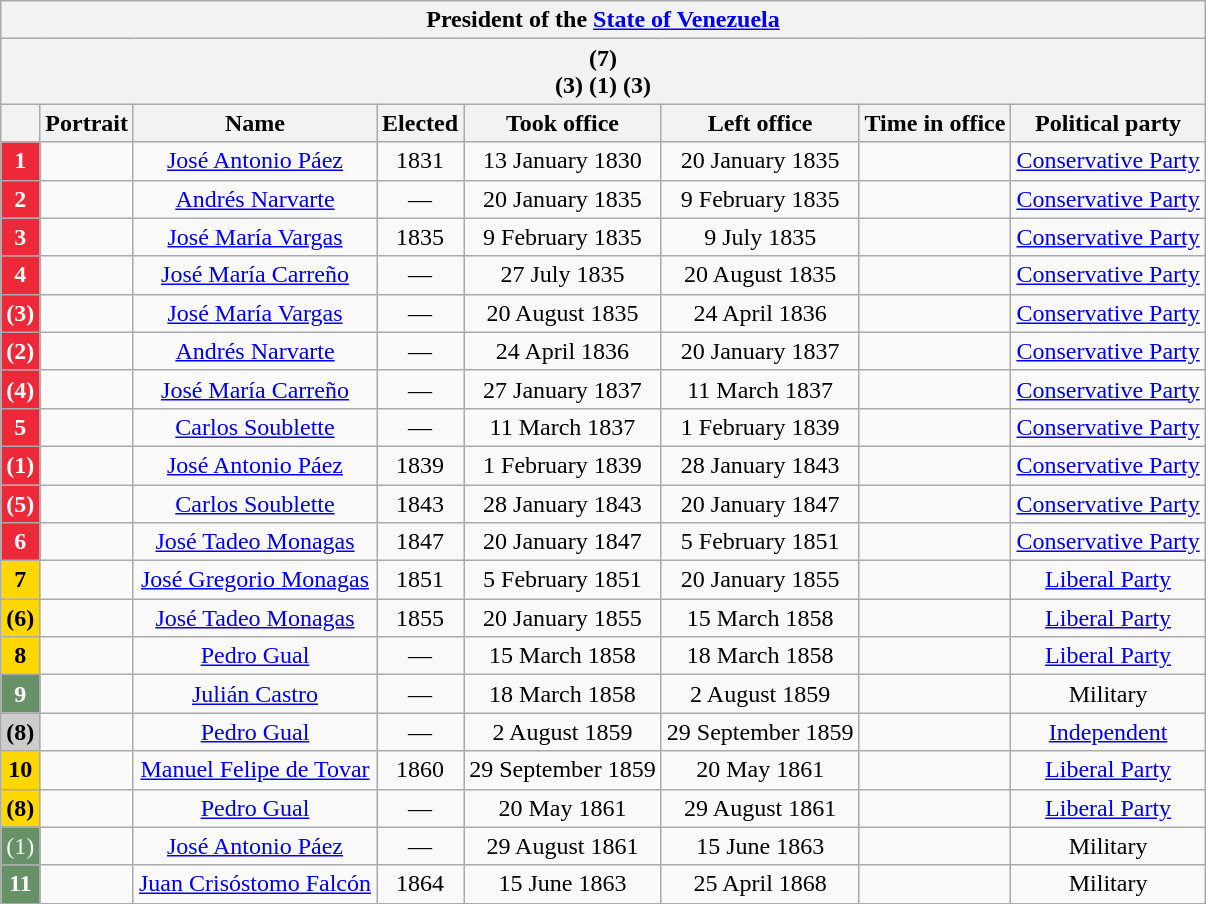<table class="wikitable" style="text-align:center;">
<tr>
<th colspan="8"> President of the <a href='#'>State of Venezuela</a> </th>
</tr>
<tr>
<th colspan="8">(7)<br>(3)
(1)
(3)</th>
</tr>
<tr>
<th><br></th>
<th>Portrait</th>
<th>Name<br></th>
<th>Elected</th>
<th>Took office</th>
<th>Left office</th>
<th>Time in office</th>
<th>Political party</th>
</tr>
<tr>
<th style="background:#ed2939; color:white;">1</th>
<td></td>
<td><a href='#'>José Antonio Páez</a><br></td>
<td>1831</td>
<td>13 January 1830</td>
<td>20 January 1835</td>
<td></td>
<td><a href='#'>Conservative Party</a></td>
</tr>
<tr>
<th style="background:#ed2939; color:white;">2</th>
<td></td>
<td><a href='#'>Andrés Narvarte</a><br></td>
<td>—</td>
<td>20 January 1835</td>
<td>9 February 1835</td>
<td></td>
<td><a href='#'>Conservative Party</a></td>
</tr>
<tr>
<th style="background:#ed2939; color:white;">3</th>
<td></td>
<td><a href='#'>José María Vargas</a><br></td>
<td>1835</td>
<td>9 February 1835</td>
<td>9 July 1835</td>
<td></td>
<td><a href='#'>Conservative Party</a></td>
</tr>
<tr>
<th style="background:#ed2939; color:white;">4</th>
<td></td>
<td><a href='#'>José María Carreño</a><br></td>
<td>—</td>
<td>27 July 1835</td>
<td>20 August 1835</td>
<td></td>
<td><a href='#'>Conservative Party</a></td>
</tr>
<tr>
<th style="background:#ed2939; color:white;">(3)</th>
<td></td>
<td><a href='#'>José María Vargas</a><br></td>
<td>—</td>
<td>20 August 1835</td>
<td>24 April 1836</td>
<td></td>
<td><a href='#'>Conservative Party</a></td>
</tr>
<tr>
<th style="background:#ed2939; color:white;">(2)</th>
<td></td>
<td><a href='#'>Andrés Narvarte</a><br></td>
<td>—</td>
<td>24 April 1836</td>
<td>20 January 1837</td>
<td></td>
<td><a href='#'>Conservative Party</a></td>
</tr>
<tr>
<th style="background:#ed2939; color:white;">(4)</th>
<td></td>
<td><a href='#'>José María Carreño</a><br></td>
<td>—</td>
<td>27 January 1837</td>
<td>11 March 1837</td>
<td></td>
<td><a href='#'>Conservative Party</a></td>
</tr>
<tr>
<th style="background:#ed2939; color:white;">5</th>
<td></td>
<td><a href='#'>Carlos Soublette</a><br></td>
<td>—</td>
<td>11 March 1837</td>
<td>1 February 1839</td>
<td></td>
<td><a href='#'>Conservative Party</a></td>
</tr>
<tr>
<th style="background:#ed2939; color:white;">(1)</th>
<td></td>
<td><a href='#'>José Antonio Páez</a><br></td>
<td>1839</td>
<td>1 February 1839</td>
<td>28 January 1843</td>
<td></td>
<td><a href='#'>Conservative Party</a></td>
</tr>
<tr>
<th style="background:#ed2939; color:white;">(5)</th>
<td></td>
<td><a href='#'>Carlos Soublette</a><br></td>
<td>1843</td>
<td>28 January 1843</td>
<td>20 January 1847</td>
<td></td>
<td><a href='#'>Conservative Party</a></td>
</tr>
<tr>
<th style="background:#ed2939; color:white;">6</th>
<td></td>
<td><a href='#'>José Tadeo Monagas</a><br></td>
<td>1847</td>
<td>20 January 1847</td>
<td>5 February 1851</td>
<td></td>
<td><a href='#'>Conservative Party</a></td>
</tr>
<tr>
<th style="background:gold; color:black;">7</th>
<td></td>
<td><a href='#'>José Gregorio Monagas</a><br></td>
<td>1851</td>
<td>5 February 1851</td>
<td>20 January 1855</td>
<td></td>
<td><a href='#'>Liberal Party</a></td>
</tr>
<tr>
<th style="background:gold; color:black;">(6)</th>
<td></td>
<td><a href='#'>José Tadeo Monagas</a><br></td>
<td>1855</td>
<td>20 January 1855</td>
<td>15 March 1858</td>
<td></td>
<td><a href='#'>Liberal Party</a></td>
</tr>
<tr>
<th style="background:gold; color:black;">8</th>
<td></td>
<td><a href='#'>Pedro Gual</a><br></td>
<td>—</td>
<td>15 March 1858</td>
<td>18 March 1858</td>
<td></td>
<td><a href='#'>Liberal Party</a></td>
</tr>
<tr>
<th style="background:#679267; color:white;">9</th>
<td></td>
<td><a href='#'>Julián Castro</a><br></td>
<td>—</td>
<td>18 March 1858</td>
<td>2 August 1859</td>
<td></td>
<td>Military</td>
</tr>
<tr>
<th style="background:#ccc; color:black;">(8)</th>
<td></td>
<td><a href='#'>Pedro Gual</a><br></td>
<td>—</td>
<td>2 August 1859</td>
<td>29 September 1859</td>
<td></td>
<td><a href='#'>Independent</a></td>
</tr>
<tr>
<th style="background:gold; color:black;">10</th>
<td></td>
<td><a href='#'>Manuel Felipe de Tovar</a><br></td>
<td>1860</td>
<td>29 September 1859</td>
<td>20 May 1861</td>
<td></td>
<td><a href='#'>Liberal Party</a></td>
</tr>
<tr>
<th style="background:gold; color:black;">(8)</th>
<td></td>
<td><a href='#'>Pedro Gual</a><br></td>
<td>—</td>
<td>20 May 1861</td>
<td>29 August 1861</td>
<td></td>
<td><a href='#'>Liberal Party</a></td>
</tr>
<tr>
<td style="background:#679267; color:white;">(1)</td>
<td></td>
<td><a href='#'>José Antonio Páez</a><br></td>
<td>—</td>
<td>29 August 1861</td>
<td>15 June 1863</td>
<td></td>
<td>Military</td>
</tr>
<tr>
<th style="background:#679267; color:white;">11</th>
<td></td>
<td><a href='#'>Juan Crisóstomo Falcón</a><br></td>
<td>1864</td>
<td>15 June 1863</td>
<td>25 April 1868</td>
<td></td>
<td>Military</td>
</tr>
</table>
